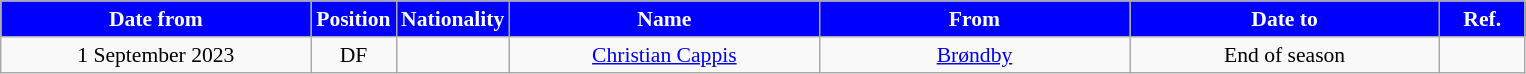<table class="wikitable" style="text-align:center; font-size:90%; ">
<tr>
<th style="background:#00f; color:white; width:200px;">Date from</th>
<th style="background:#00f; color:white; width:50px;">Position</th>
<th style="background:#00f; color:white; width:50px;">Nationality</th>
<th style="background:#00f; color:white; width:200px;">Name</th>
<th style="background:#00f; color:white; width:200px;">From</th>
<th style="background:#00f; color:white; width:200px;">Date to</th>
<th style="background:#00f; color:white; width:50px;">Ref.</th>
</tr>
<tr>
<td>1 September 2023</td>
<td>DF</td>
<td></td>
<td><a href='#'>Christian Cappis</a></td>
<td><a href='#'>Brøndby</a></td>
<td>End of season</td>
<td></td>
</tr>
</table>
